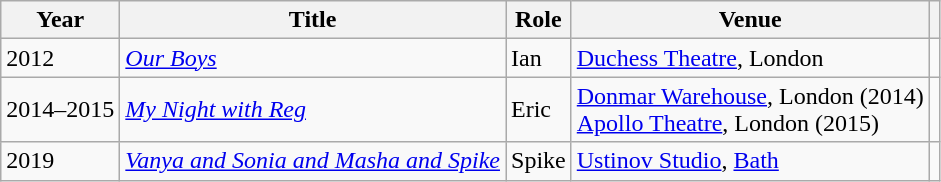<table class="wikitable sortable">
<tr>
<th>Year</th>
<th>Title</th>
<th>Role</th>
<th>Venue</th>
<th class="unsortable"></th>
</tr>
<tr>
<td>2012</td>
<td><em><a href='#'>Our Boys</a></em></td>
<td>Ian</td>
<td><a href='#'>Duchess Theatre</a>, London</td>
<td align="center"></td>
</tr>
<tr>
<td>2014–2015</td>
<td><em><a href='#'>My Night with Reg</a></em></td>
<td>Eric</td>
<td><a href='#'>Donmar Warehouse</a>, London (2014)<br><a href='#'>Apollo Theatre</a>, London (2015)</td>
<td align="center"></td>
</tr>
<tr>
<td>2019</td>
<td><em><a href='#'>Vanya and Sonia and Masha and Spike</a></em></td>
<td>Spike</td>
<td><a href='#'>Ustinov Studio</a>, <a href='#'>Bath</a></td>
<td align="center"></td>
</tr>
</table>
